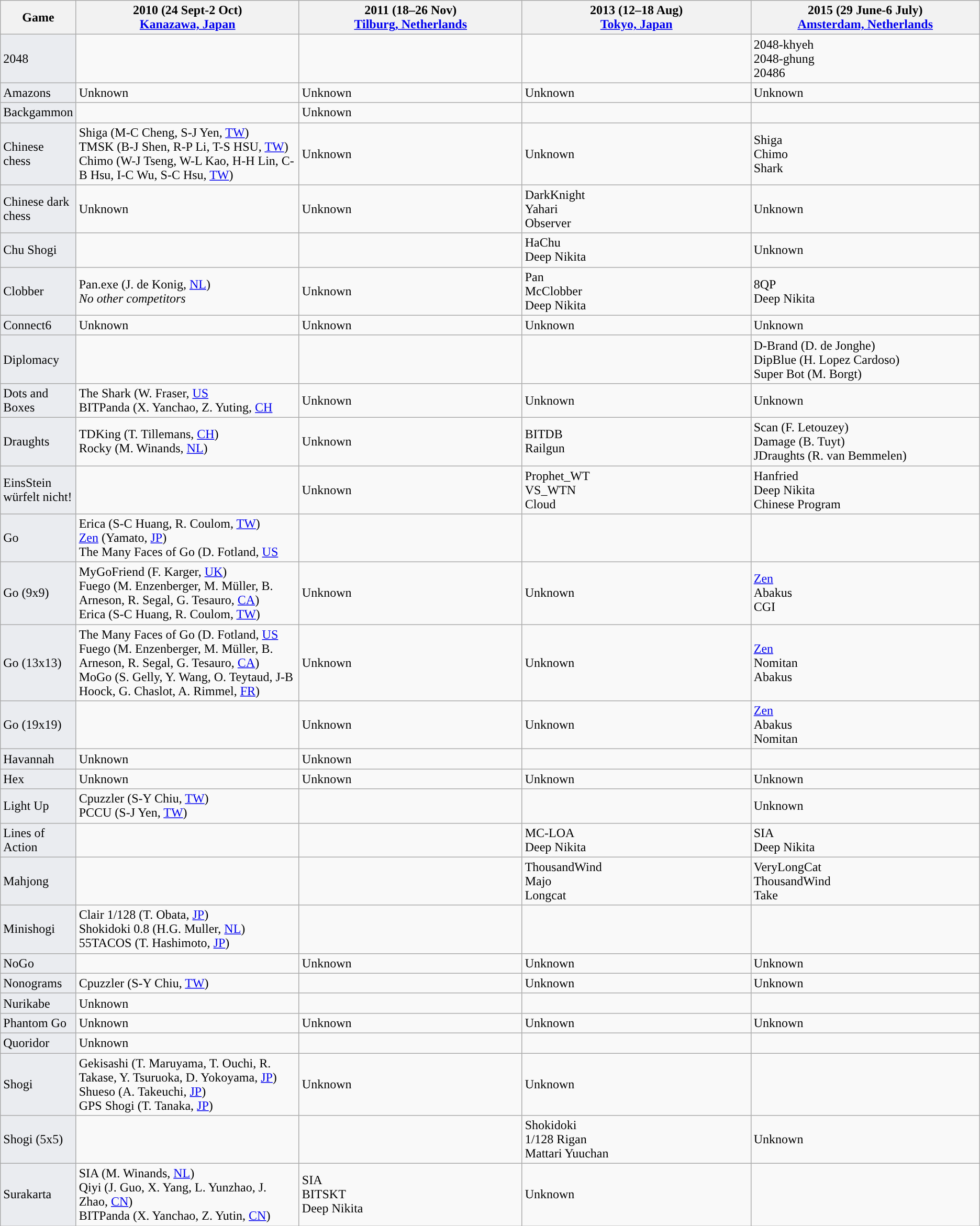<table class="wikitable sortable">
<tr>
<th>Game</th>
<th style=width:30em>2010 (24 Sept-2 Oct)<br><a href='#'>Kanazawa, Japan</a></th>
<th style=width:30em>2011 (18–26 Nov)<br><a href='#'>Tilburg, Netherlands</a></th>
<th style=width:30em>2013 (12–18 Aug)<br><a href='#'>Tokyo, Japan</a></th>
<th style=width:30em>2015 (29 June-6 July)<br><a href='#'>Amsterdam, Netherlands</a></th>
</tr>
<tr>
<td style="background:#EAECF0">2048</td>
<td></td>
<td></td>
<td></td>
<td> 2048-khyeh<br> 2048-ghung<br> 20486</td>
</tr>
<tr>
<td style="background:#EAECF0">Amazons</td>
<td>Unknown</td>
<td>Unknown</td>
<td>Unknown</td>
<td>Unknown</td>
</tr>
<tr>
<td style="background:#EAECF0">Backgammon</td>
<td></td>
<td>Unknown</td>
<td></td>
<td></td>
</tr>
<tr>
<td style="background:#EAECF0">Chinese chess</td>
<td> Shiga (M-C Cheng, S-J Yen, <a href='#'>TW</a>)<br> TMSK (B-J Shen, R-P Li, T-S HSU, <a href='#'>TW</a>)<br> Chimo (W-J Tseng, W-L Kao, H-H Lin, C-B Hsu, I-C Wu, S-C Hsu, <a href='#'>TW</a>)</td>
<td>Unknown</td>
<td>Unknown</td>
<td> Shiga<br> Chimo<br> Shark</td>
</tr>
<tr>
<td style="background:#EAECF0">Chinese dark chess</td>
<td>Unknown</td>
<td>Unknown</td>
<td> DarkKnight<br> Yahari<br> Observer</td>
<td>Unknown</td>
</tr>
<tr>
<td style="background:#EAECF0">Chu Shogi</td>
<td></td>
<td></td>
<td> HaChu<br> Deep Nikita</td>
<td>Unknown</td>
</tr>
<tr>
<td style="background:#EAECF0">Clobber</td>
<td> Pan.exe (J. de Konig, <a href='#'>NL</a>)<br><em>No other competitors</em></td>
<td>Unknown</td>
<td> Pan<br> McClobber<br> Deep Nikita</td>
<td> 8QP<br> Deep Nikita</td>
</tr>
<tr>
<td style="background:#EAECF0">Connect6</td>
<td>Unknown</td>
<td>Unknown</td>
<td>Unknown</td>
<td>Unknown</td>
</tr>
<tr>
<td style="background:#EAECF0">Diplomacy</td>
<td></td>
<td></td>
<td></td>
<td> D-Brand (D. de Jonghe)<br> DipBlue (H. Lopez Cardoso)<br> Super Bot (M. Borgt)</td>
</tr>
<tr>
<td style="background:#EAECF0">Dots and Boxes</td>
<td> The Shark (W. Fraser, <a href='#'>US</a><br> BITPanda (X. Yanchao, Z. Yuting, <a href='#'>CH</a></td>
<td>Unknown</td>
<td>Unknown</td>
<td>Unknown</td>
</tr>
<tr>
<td style="background:#EAECF0">Draughts</td>
<td> TDKing (T. Tillemans, <a href='#'>CH</a>)<br> Rocky (M. Winands, <a href='#'>NL</a>)</td>
<td>Unknown</td>
<td> BITDB<br> Railgun</td>
<td> Scan (F. Letouzey)<br> Damage (B. Tuyt)<br> JDraughts (R. van Bemmelen)</td>
</tr>
<tr>
<td style="background:#EAECF0">EinsStein würfelt nicht!</td>
<td></td>
<td>Unknown</td>
<td> Prophet_WT<br> VS_WTN<br> Cloud</td>
<td> Hanfried<br> Deep Nikita<br> Chinese Program</td>
</tr>
<tr>
<td style="background:#EAECF0">Go</td>
<td> Erica (S-C Huang, R. Coulom, <a href='#'>TW</a>)<br> <a href='#'>Zen</a> (Yamato, <a href='#'>JP</a>)<br> The Many Faces of Go (D. Fotland, <a href='#'>US</a></td>
<td></td>
<td></td>
<td></td>
</tr>
<tr>
<td style="background:#EAECF0">Go (9x9)</td>
<td> MyGoFriend (F. Karger, <a href='#'>UK</a>)<br> Fuego (M. Enzenberger, M. Müller, B. Arneson, R. Segal, G. Tesauro, <a href='#'>CA</a>)<br> Erica (S-C Huang, R. Coulom, <a href='#'>TW</a>)</td>
<td>Unknown</td>
<td>Unknown</td>
<td> <a href='#'>Zen</a><br> Abakus<br> CGI</td>
</tr>
<tr>
<td style="background:#EAECF0">Go (13x13)</td>
<td> The Many Faces of Go (D. Fotland, <a href='#'>US</a><br> Fuego (M. Enzenberger, M. Müller, B. Arneson, R. Segal, G. Tesauro, <a href='#'>CA</a>)<br> MoGo (S. Gelly, Y. Wang, O. Teytaud, J-B Hoock, G. Chaslot, A. Rimmel, <a href='#'>FR</a>)</td>
<td>Unknown</td>
<td>Unknown</td>
<td> <a href='#'>Zen</a><br> Nomitan<br> Abakus</td>
</tr>
<tr>
<td style="background:#EAECF0">Go (19x19)</td>
<td></td>
<td>Unknown</td>
<td>Unknown</td>
<td> <a href='#'>Zen</a><br> Abakus<br> Nomitan</td>
</tr>
<tr>
<td style="background:#EAECF0">Havannah</td>
<td>Unknown</td>
<td>Unknown</td>
<td></td>
<td></td>
</tr>
<tr>
<td style="background:#EAECF0">Hex</td>
<td>Unknown</td>
<td>Unknown</td>
<td>Unknown</td>
<td>Unknown</td>
</tr>
<tr>
<td style="background:#EAECF0">Light Up</td>
<td> Cpuzzler (S-Y Chiu, <a href='#'>TW</a>)<br> PCCU (S-J Yen, <a href='#'>TW</a>)</td>
<td></td>
<td></td>
<td>Unknown</td>
</tr>
<tr>
<td style="background:#EAECF0">Lines of Action</td>
<td></td>
<td></td>
<td> MC-LOA<br> Deep Nikita</td>
<td> SIA<br> Deep Nikita</td>
</tr>
<tr>
<td style="background:#EAECF0">Mahjong</td>
<td></td>
<td></td>
<td> ThousandWind<br> Majo<br> Longcat</td>
<td> VeryLongCat<br> ThousandWind<br> Take</td>
</tr>
<tr>
<td style="background:#EAECF0">Minishogi</td>
<td> Clair 1/128 (T. Obata, <a href='#'>JP</a>)<br> Shokidoki 0.8 (H.G. Muller, <a href='#'>NL</a>)<br> 55TACOS (T. Hashimoto, <a href='#'>JP</a>)</td>
<td></td>
<td></td>
<td></td>
</tr>
<tr>
<td style="background: #EAECF0">NoGo</td>
<td></td>
<td>Unknown</td>
<td>Unknown</td>
<td>Unknown</td>
</tr>
<tr>
<td style="background:#EAECF0">Nonograms</td>
<td> Cpuzzler (S-Y Chiu, <a href='#'>TW</a>)</td>
<td></td>
<td>Unknown</td>
<td>Unknown</td>
</tr>
<tr>
<td style="background:#EAECF0">Nurikabe</td>
<td>Unknown</td>
<td></td>
<td></td>
<td></td>
</tr>
<tr>
<td style="background:#EAECF0">Phantom Go</td>
<td>Unknown</td>
<td>Unknown</td>
<td>Unknown</td>
<td>Unknown</td>
</tr>
<tr>
<td style="background:#EAECF0">Quoridor</td>
<td>Unknown</td>
<td></td>
<td></td>
<td></td>
</tr>
<tr>
<td style="background:#EAECF0">Shogi</td>
<td> Gekisashi (T. Maruyama, T. Ouchi, R. Takase, Y. Tsuruoka, D. Yokoyama, <a href='#'>JP</a>)<br> Shueso (A. Takeuchi, <a href='#'>JP</a>)<br> GPS Shogi (T. Tanaka, <a href='#'>JP</a>)</td>
<td>Unknown</td>
<td>Unknown</td>
</tr>
<tr>
<td style="background:#EAECF0">Shogi (5x5)</td>
<td></td>
<td></td>
<td> Shokidoki<br> 1/128 Rigan<br> Mattari Yuuchan</td>
<td>Unknown</td>
</tr>
<tr>
<td style="background:#EAECF0">Surakarta</td>
<td> SIA (M. Winands, <a href='#'>NL</a>)<br> Qiyi (J. Guo, X. Yang, L. Yunzhao, J. Zhao, <a href='#'>CN</a>)<br> BITPanda (X. Yanchao, Z. Yutin, <a href='#'>CN</a>)</td>
<td> SIA<br> BITSKT<br> Deep Nikita</td>
<td>Unknown</td>
</tr>
</table>
